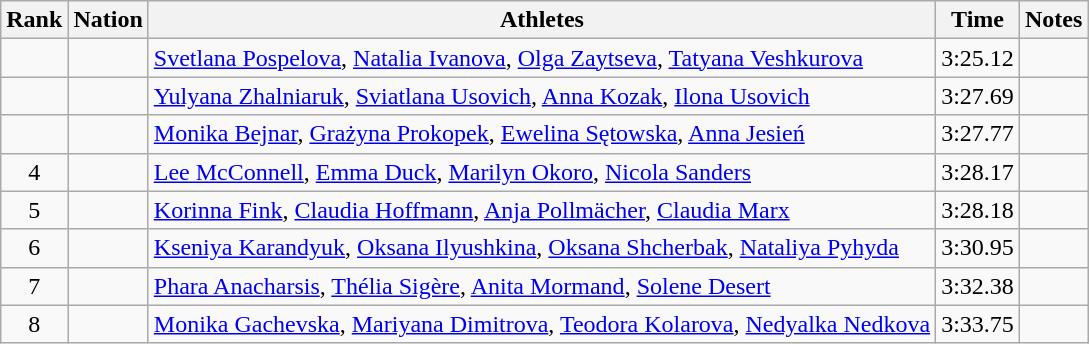<table class="wikitable sortable" style="text-align:center">
<tr>
<th>Rank</th>
<th>Nation</th>
<th>Athletes</th>
<th>Time</th>
<th>Notes</th>
</tr>
<tr>
<td></td>
<td align=left></td>
<td align=left><a href='#'>Svetlana Pospelova</a>, <a href='#'>Natalia Ivanova</a>, <a href='#'>Olga Zaytseva</a>, <a href='#'>Tatyana Veshkurova</a></td>
<td>3:25.12</td>
<td></td>
</tr>
<tr>
<td></td>
<td align=left></td>
<td align=left><a href='#'>Yulyana Zhalniaruk</a>, <a href='#'>Sviatlana Usovich</a>, <a href='#'>Anna Kozak</a>, <a href='#'>Ilona Usovich</a></td>
<td>3:27.69</td>
<td></td>
</tr>
<tr>
<td></td>
<td align=left></td>
<td align=left><a href='#'>Monika Bejnar</a>, <a href='#'>Grażyna Prokopek</a>, <a href='#'>Ewelina Sętowska</a>, <a href='#'>Anna Jesień</a></td>
<td>3:27.77</td>
<td></td>
</tr>
<tr>
<td>4</td>
<td align=left></td>
<td align=left><a href='#'>Lee McConnell</a>, <a href='#'>Emma Duck</a>, <a href='#'>Marilyn Okoro</a>, <a href='#'>Nicola Sanders</a></td>
<td>3:28.17</td>
<td></td>
</tr>
<tr>
<td>5</td>
<td align=left></td>
<td align=left><a href='#'>Korinna Fink</a>, <a href='#'>Claudia Hoffmann</a>, <a href='#'>Anja Pollmächer</a>, <a href='#'>Claudia Marx</a></td>
<td>3:28.18</td>
<td></td>
</tr>
<tr>
<td>6</td>
<td align=left></td>
<td align=left><a href='#'>Kseniya Karandyuk</a>, <a href='#'>Oksana Ilyushkina</a>, <a href='#'>Oksana Shcherbak</a>, <a href='#'>Nataliya Pyhyda</a></td>
<td>3:30.95</td>
<td></td>
</tr>
<tr>
<td>7</td>
<td align=left></td>
<td align=left><a href='#'>Phara Anacharsis</a>, <a href='#'>Thélia Sigère</a>, <a href='#'>Anita Mormand</a>, <a href='#'>Solene Desert</a></td>
<td>3:32.38</td>
<td></td>
</tr>
<tr>
<td>8</td>
<td align=left></td>
<td align=left><a href='#'>Monika Gachevska</a>, <a href='#'>Mariyana Dimitrova</a>, <a href='#'>Teodora Kolarova</a>, <a href='#'>Nedyalka Nedkova</a></td>
<td>3:33.75</td>
<td></td>
</tr>
</table>
